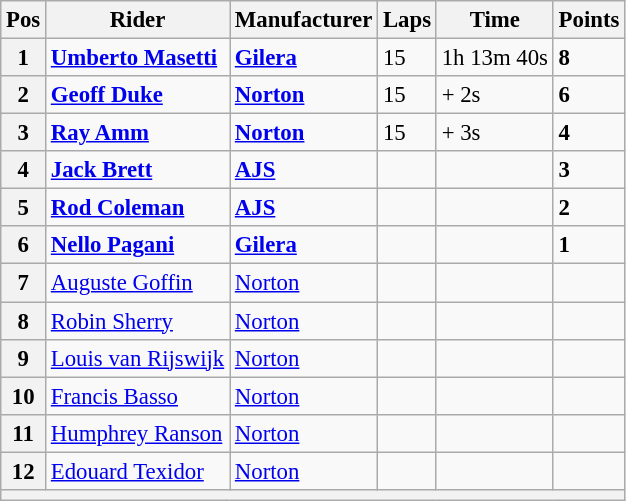<table class="wikitable" style="font-size: 95%;">
<tr>
<th>Pos</th>
<th>Rider</th>
<th>Manufacturer</th>
<th>Laps</th>
<th>Time</th>
<th>Points</th>
</tr>
<tr>
<th>1</th>
<td> <strong><a href='#'>Umberto Masetti</a></strong></td>
<td><strong><a href='#'>Gilera</a></strong></td>
<td>15</td>
<td>1h 13m 40s</td>
<td><strong>8</strong></td>
</tr>
<tr>
<th>2</th>
<td> <strong><a href='#'>Geoff Duke</a></strong></td>
<td><strong><a href='#'>Norton</a></strong></td>
<td>15</td>
<td>+ 2s</td>
<td><strong>6</strong></td>
</tr>
<tr>
<th>3</th>
<td> <strong><a href='#'>Ray Amm</a></strong></td>
<td><strong><a href='#'>Norton</a></strong></td>
<td>15</td>
<td>+ 3s</td>
<td><strong>4</strong></td>
</tr>
<tr>
<th>4</th>
<td> <strong><a href='#'>Jack Brett</a></strong></td>
<td><strong><a href='#'>AJS</a></strong></td>
<td></td>
<td></td>
<td><strong>3</strong></td>
</tr>
<tr>
<th>5</th>
<td> <strong><a href='#'>Rod Coleman</a></strong></td>
<td><strong><a href='#'>AJS</a></strong></td>
<td></td>
<td></td>
<td><strong>2</strong></td>
</tr>
<tr>
<th>6</th>
<td> <strong><a href='#'>Nello Pagani</a></strong></td>
<td><strong><a href='#'>Gilera</a></strong></td>
<td></td>
<td></td>
<td><strong>1</strong></td>
</tr>
<tr>
<th>7</th>
<td> <a href='#'>Auguste Goffin</a></td>
<td><a href='#'>Norton</a></td>
<td></td>
<td></td>
<td></td>
</tr>
<tr>
<th>8</th>
<td> <a href='#'>Robin Sherry</a></td>
<td><a href='#'>Norton</a></td>
<td></td>
<td></td>
<td></td>
</tr>
<tr>
<th>9</th>
<td> <a href='#'>Louis van Rijswijk</a></td>
<td><a href='#'>Norton</a></td>
<td></td>
<td></td>
<td></td>
</tr>
<tr>
<th>10</th>
<td> <a href='#'>Francis Basso</a></td>
<td><a href='#'>Norton</a></td>
<td></td>
<td></td>
<td></td>
</tr>
<tr>
<th>11</th>
<td> <a href='#'>Humphrey Ranson</a></td>
<td><a href='#'>Norton</a></td>
<td></td>
<td></td>
<td></td>
</tr>
<tr>
<th>12</th>
<td> <a href='#'>Edouard Texidor</a></td>
<td><a href='#'>Norton</a></td>
<td></td>
<td></td>
<td></td>
</tr>
<tr>
<th colspan=6></th>
</tr>
</table>
